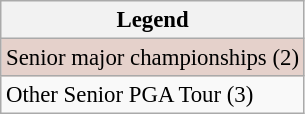<table class="wikitable" style="font-size:95%;">
<tr>
<th>Legend</th>
</tr>
<tr style="background:#e5d1cb;">
<td>Senior major championships (2)</td>
</tr>
<tr>
<td>Other Senior PGA Tour (3)</td>
</tr>
</table>
